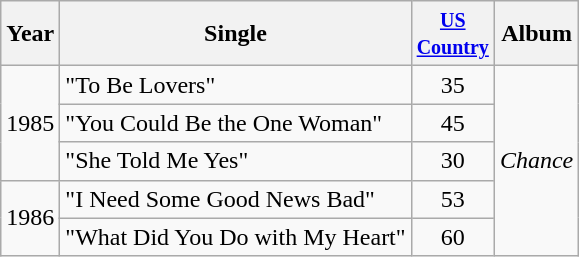<table class="wikitable">
<tr>
<th>Year</th>
<th>Single</th>
<th width="45"><small><a href='#'>US Country</a></small></th>
<th>Album</th>
</tr>
<tr>
<td rowspan="3">1985</td>
<td>"To Be Lovers"</td>
<td align="center">35</td>
<td rowspan="5"><em>Chance</em></td>
</tr>
<tr>
<td>"You Could Be the One Woman"</td>
<td align="center">45</td>
</tr>
<tr>
<td>"She Told Me Yes"</td>
<td align="center">30</td>
</tr>
<tr>
<td rowspan="2">1986</td>
<td>"I Need Some Good News Bad"</td>
<td align="center">53</td>
</tr>
<tr>
<td>"What Did You Do with My Heart"</td>
<td align="center">60</td>
</tr>
</table>
